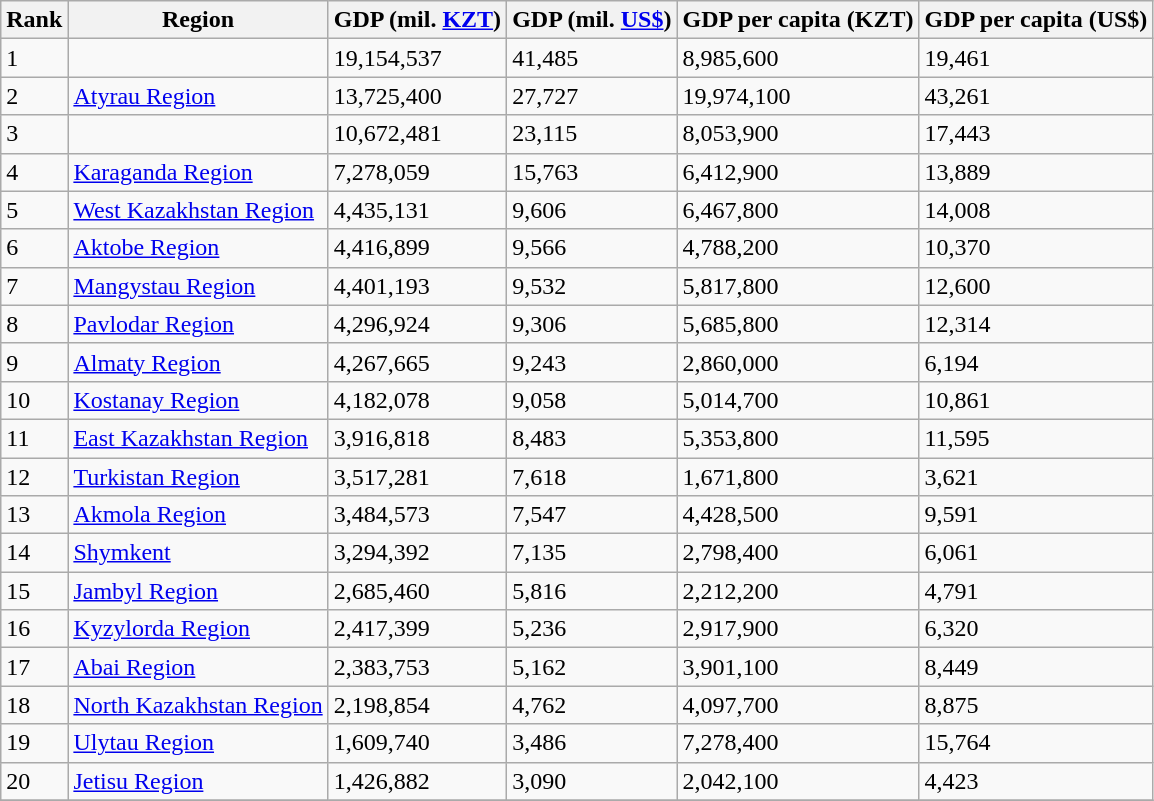<table class="wikitable sortable" border="1">
<tr>
<th>Rank</th>
<th>Region</th>
<th>GDP (mil. <a href='#'>KZT</a>)</th>
<th>GDP (mil. <a href='#'>US$</a>)</th>
<th>GDP per capita (KZT)</th>
<th>GDP per capita (US$)</th>
</tr>
<tr>
<td>1</td>
<td></td>
<td>19,154,537</td>
<td>41,485</td>
<td>8,985,600</td>
<td>19,461</td>
</tr>
<tr>
<td>2</td>
<td><a href='#'>Atyrau Region</a></td>
<td>13,725,400</td>
<td>27,727</td>
<td>19,974,100</td>
<td>43,261</td>
</tr>
<tr>
<td>3</td>
<td></td>
<td>10,672,481</td>
<td>23,115</td>
<td>8,053,900</td>
<td>17,443</td>
</tr>
<tr>
<td>4</td>
<td><a href='#'>Karaganda Region</a></td>
<td>7,278,059</td>
<td>15,763</td>
<td>6,412,900</td>
<td>13,889</td>
</tr>
<tr>
<td>5</td>
<td><a href='#'>West Kazakhstan Region</a></td>
<td>4,435,131</td>
<td>9,606</td>
<td>6,467,800</td>
<td>14,008</td>
</tr>
<tr>
<td>6</td>
<td><a href='#'>Aktobe Region</a></td>
<td>4,416,899</td>
<td>9,566</td>
<td>4,788,200</td>
<td>10,370</td>
</tr>
<tr>
<td>7</td>
<td><a href='#'>Mangystau Region</a></td>
<td>4,401,193</td>
<td>9,532</td>
<td>5,817,800</td>
<td>12,600</td>
</tr>
<tr>
<td>8</td>
<td><a href='#'>Pavlodar Region</a></td>
<td>4,296,924</td>
<td>9,306</td>
<td>5,685,800</td>
<td>12,314</td>
</tr>
<tr>
<td>9</td>
<td><a href='#'>Almaty Region</a></td>
<td>4,267,665</td>
<td>9,243</td>
<td>2,860,000</td>
<td>6,194</td>
</tr>
<tr>
<td>10</td>
<td><a href='#'>Kostanay Region</a></td>
<td>4,182,078</td>
<td>9,058</td>
<td>5,014,700</td>
<td>10,861</td>
</tr>
<tr>
<td>11</td>
<td><a href='#'>East Kazakhstan Region</a></td>
<td>3,916,818</td>
<td>8,483</td>
<td>5,353,800</td>
<td>11,595</td>
</tr>
<tr>
<td>12</td>
<td><a href='#'>Turkistan Region</a></td>
<td>3,517,281</td>
<td>7,618</td>
<td>1,671,800</td>
<td>3,621</td>
</tr>
<tr>
<td>13</td>
<td><a href='#'>Akmola Region</a></td>
<td>3,484,573</td>
<td>7,547</td>
<td>4,428,500</td>
<td>9,591</td>
</tr>
<tr>
<td>14</td>
<td><a href='#'>Shymkent</a></td>
<td>3,294,392</td>
<td>7,135</td>
<td>2,798,400</td>
<td>6,061</td>
</tr>
<tr>
<td>15</td>
<td><a href='#'>Jambyl Region</a></td>
<td>2,685,460</td>
<td>5,816</td>
<td>2,212,200</td>
<td>4,791</td>
</tr>
<tr>
<td>16</td>
<td><a href='#'>Kyzylorda Region</a></td>
<td>2,417,399</td>
<td>5,236</td>
<td>2,917,900</td>
<td>6,320</td>
</tr>
<tr>
<td>17</td>
<td><a href='#'>Abai Region</a></td>
<td>2,383,753</td>
<td>5,162</td>
<td>3,901,100</td>
<td>8,449</td>
</tr>
<tr>
<td>18</td>
<td><a href='#'>North Kazakhstan Region</a></td>
<td>2,198,854</td>
<td>4,762</td>
<td>4,097,700</td>
<td>8,875</td>
</tr>
<tr>
<td>19</td>
<td><a href='#'>Ulytau Region</a></td>
<td>1,609,740</td>
<td>3,486</td>
<td>7,278,400</td>
<td>15,764</td>
</tr>
<tr>
<td>20</td>
<td><a href='#'>Jetisu Region</a></td>
<td>1,426,882</td>
<td>3,090</td>
<td>2,042,100</td>
<td>4,423</td>
</tr>
<tr>
</tr>
</table>
